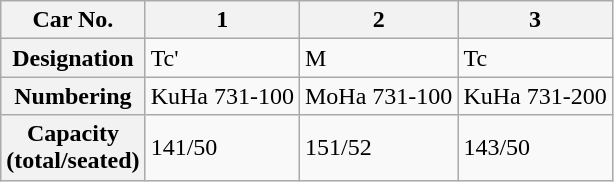<table class="wikitable">
<tr>
<th>Car No.</th>
<th>1</th>
<th>2</th>
<th>3</th>
</tr>
<tr>
<th>Designation</th>
<td>Tc'</td>
<td>M</td>
<td>Tc</td>
</tr>
<tr>
<th>Numbering</th>
<td>KuHa 731-100</td>
<td>MoHa 731-100</td>
<td>KuHa 731-200</td>
</tr>
<tr>
<th>Capacity<br>(total/seated)</th>
<td>141/50</td>
<td>151/52</td>
<td>143/50</td>
</tr>
</table>
